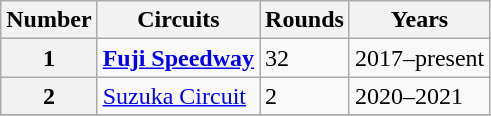<table class="wikitable" style="text-align=center">
<tr>
<th>Number</th>
<th>Circuits</th>
<th>Rounds</th>
<th>Years</th>
</tr>
<tr>
<th>1</th>
<td> <strong><a href='#'>Fuji Speedway</a></strong></td>
<td>32</td>
<td>2017–present</td>
</tr>
<tr>
<th>2</th>
<td> <a href='#'>Suzuka Circuit</a></td>
<td>2</td>
<td>2020–2021</td>
</tr>
<tr>
</tr>
</table>
